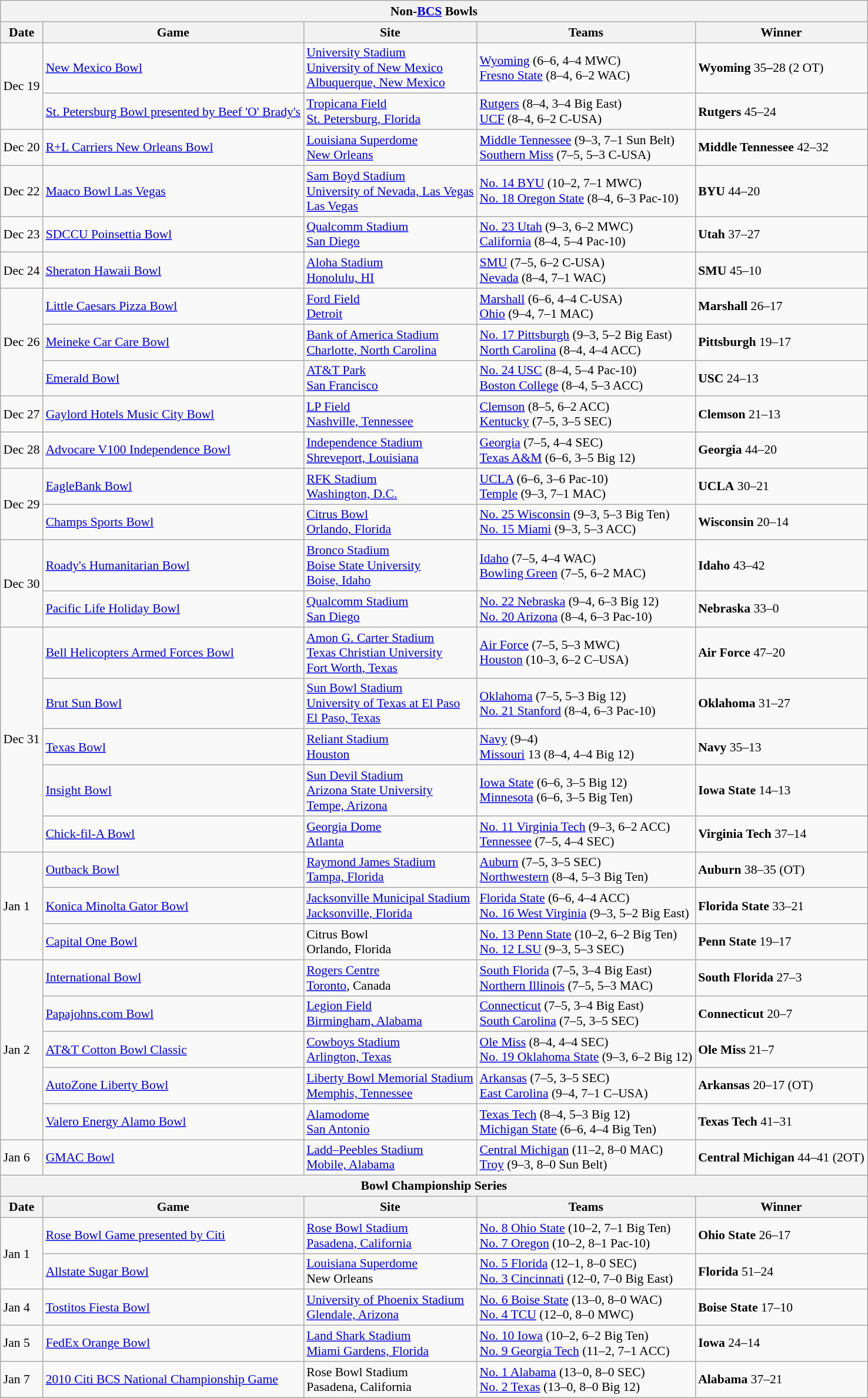<table class="wikitable" style="font-size:90%;">
<tr>
<th colspan="9">Non-<a href='#'>BCS</a> Bowls</th>
</tr>
<tr>
<th>Date</th>
<th>Game</th>
<th>Site</th>
<th>Teams</th>
<th colspan="3">Winner</th>
</tr>
<tr>
<td rowspan="2">Dec 19</td>
<td><a href='#'>New Mexico Bowl</a></td>
<td><a href='#'>University Stadium</a><br><a href='#'>University of New Mexico</a><br><a href='#'>Albuquerque, New Mexico</a></td>
<td><a href='#'>Wyoming</a> (6–6, 4–4 MWC)<br><a href='#'>Fresno State</a> (8–4, 6–2 WAC)</td>
<td colspan="3"><strong>Wyoming</strong> 35<strong>–</strong>28 (2 OT)</td>
</tr>
<tr>
<td><a href='#'>St. Petersburg Bowl presented by Beef 'O' Brady's</a></td>
<td><a href='#'>Tropicana Field</a><br><a href='#'>St. Petersburg, Florida</a></td>
<td><a href='#'>Rutgers</a> (8–4, 3–4 Big East)<br><a href='#'>UCF</a> (8–4, 6–2 C-USA)</td>
<td colspan="3"><strong>Rutgers</strong> 45–24</td>
</tr>
<tr>
<td>Dec 20</td>
<td><a href='#'>R+L Carriers New Orleans Bowl</a></td>
<td><a href='#'>Louisiana Superdome</a><br><a href='#'>New Orleans</a></td>
<td><a href='#'>Middle Tennessee</a> (9–3, 7–1 Sun Belt)<br><a href='#'>Southern Miss</a> (7–5, 5–3 C-USA)</td>
<td colspan="3"><strong>Middle Tennessee</strong> 42–32</td>
</tr>
<tr>
<td>Dec 22</td>
<td><a href='#'>Maaco Bowl Las Vegas</a></td>
<td><a href='#'>Sam Boyd Stadium</a><br><a href='#'>University of Nevada, Las Vegas</a><br><a href='#'>Las Vegas</a></td>
<td><a href='#'>No. 14 BYU</a> (10–2, 7–1 MWC)<br><a href='#'>No. 18 Oregon State</a> (8–4, 6–3 Pac-10)</td>
<td colspan="3"><strong>BYU</strong> 44–20</td>
</tr>
<tr>
<td>Dec 23</td>
<td><a href='#'>SDCCU Poinsettia Bowl</a></td>
<td><a href='#'>Qualcomm Stadium</a><br><a href='#'>San Diego</a></td>
<td><a href='#'>No. 23 Utah</a> (9–3, 6–2 MWC)<br><a href='#'>California</a> (8–4, 5–4 Pac-10)</td>
<td colspan="3"><strong>Utah</strong> 37–27</td>
</tr>
<tr>
<td>Dec 24</td>
<td><a href='#'>Sheraton Hawaii Bowl</a></td>
<td><a href='#'>Aloha Stadium</a><br><a href='#'>Honolulu, HI</a></td>
<td><a href='#'>SMU</a> (7–5, 6–2 C-USA)<br><a href='#'>Nevada</a> (8–4, 7–1 WAC)</td>
<td colspan="3"><strong>SMU</strong> 45–10</td>
</tr>
<tr>
<td rowspan="3">Dec 26</td>
<td><a href='#'>Little Caesars Pizza Bowl</a></td>
<td><a href='#'>Ford Field</a><br><a href='#'>Detroit</a></td>
<td><a href='#'>Marshall</a> (6–6, 4–4 C-USA)<br><a href='#'>Ohio</a> (9–4, 7–1 MAC)</td>
<td colspan="3"><strong>Marshall</strong> 26–17</td>
</tr>
<tr>
<td><a href='#'>Meineke Car Care Bowl</a></td>
<td><a href='#'>Bank of America Stadium</a><br><a href='#'>Charlotte, North Carolina</a></td>
<td><a href='#'>No. 17 Pittsburgh</a> (9–3, 5–2 Big East)<br><a href='#'>North Carolina</a> (8–4, 4–4 ACC)</td>
<td colspan="3"><strong>Pittsburgh</strong> 19–17</td>
</tr>
<tr>
<td><a href='#'>Emerald Bowl</a></td>
<td><a href='#'>AT&T Park</a><br><a href='#'>San Francisco</a></td>
<td><a href='#'>No. 24 USC</a> (8–4, 5–4 Pac-10)<br><a href='#'>Boston College</a> (8–4, 5–3 ACC)</td>
<td colspan="3"><strong>USC</strong> 24–13</td>
</tr>
<tr>
<td>Dec 27</td>
<td><a href='#'>Gaylord Hotels Music City Bowl</a></td>
<td><a href='#'>LP Field</a><br><a href='#'>Nashville, Tennessee</a></td>
<td><a href='#'>Clemson</a> (8–5, 6–2 ACC)<br><a href='#'>Kentucky</a> (7–5, 3–5 SEC)</td>
<td colspan="3"><strong>Clemson</strong> 21–13</td>
</tr>
<tr>
<td>Dec 28</td>
<td><a href='#'>Advocare V100 Independence Bowl</a></td>
<td><a href='#'>Independence Stadium</a><br><a href='#'>Shreveport, Louisiana</a></td>
<td><a href='#'>Georgia</a> (7–5, 4–4 SEC)<br><a href='#'>Texas A&M</a> (6–6, 3–5 Big 12)</td>
<td colspan="3"><strong>Georgia</strong> 44–20</td>
</tr>
<tr>
<td rowspan="2">Dec 29</td>
<td><a href='#'>EagleBank Bowl</a></td>
<td><a href='#'>RFK Stadium</a> <br> <a href='#'>Washington, D.C.</a></td>
<td><a href='#'>UCLA</a> (6–6, 3–6 Pac-10)<br><a href='#'>Temple</a> (9–3, 7–1 MAC)</td>
<td colspan="3"><strong>UCLA</strong> 30–21</td>
</tr>
<tr>
<td><a href='#'>Champs Sports Bowl</a></td>
<td><a href='#'>Citrus Bowl</a><br><a href='#'>Orlando, Florida</a></td>
<td><a href='#'>No. 25 Wisconsin</a> (9–3, 5–3 Big Ten)<br><a href='#'>No. 15 Miami</a> (9–3, 5–3 ACC)</td>
<td colspan="3"><strong>Wisconsin</strong> 20–14</td>
</tr>
<tr>
<td rowspan="2">Dec 30</td>
<td><a href='#'>Roady's Humanitarian Bowl</a></td>
<td><a href='#'>Bronco Stadium</a><br><a href='#'>Boise State University</a><br><a href='#'>Boise, Idaho</a></td>
<td><a href='#'>Idaho</a> (7–5, 4–4 WAC)<br><a href='#'>Bowling Green</a> (7–5, 6–2 MAC)</td>
<td colspan="3"><strong>Idaho</strong> 43–42</td>
</tr>
<tr>
<td><a href='#'>Pacific Life Holiday Bowl</a></td>
<td><a href='#'>Qualcomm Stadium</a><br><a href='#'>San Diego</a></td>
<td><a href='#'>No. 22 Nebraska</a> (9–4, 6–3 Big 12)<br><a href='#'>No. 20 Arizona</a> (8–4, 6–3 Pac-10)</td>
<td colspan="3"><strong>Nebraska</strong> 33–0</td>
</tr>
<tr>
<td rowspan="5">Dec 31</td>
<td><a href='#'>Bell Helicopters Armed Forces Bowl</a></td>
<td><a href='#'>Amon G. Carter Stadium</a><br><a href='#'>Texas Christian University</a><br><a href='#'>Fort Worth, Texas</a></td>
<td><a href='#'>Air Force</a> (7–5, 5–3 MWC)<br><a href='#'>Houston</a> (10–3, 6–2 C–USA)</td>
<td colspan="3"><strong>Air Force</strong> 47–20</td>
</tr>
<tr>
<td><a href='#'>Brut Sun Bowl</a></td>
<td><a href='#'>Sun Bowl Stadium</a><br><a href='#'>University of Texas at El Paso</a><br><a href='#'>El Paso, Texas</a></td>
<td><a href='#'>Oklahoma</a> (7–5, 5–3 Big 12)<br><a href='#'>No. 21 Stanford</a> (8–4, 6–3 Pac-10)</td>
<td colspan="3"><strong>Oklahoma</strong> 31–27</td>
</tr>
<tr>
<td><a href='#'>Texas Bowl</a></td>
<td><a href='#'>Reliant Stadium</a><br><a href='#'>Houston</a></td>
<td><a href='#'>Navy</a> (9–4)<br><a href='#'>Missouri</a> 13 (8–4, 4–4 Big 12)</td>
<td colspan="3"><strong>Navy</strong> 35–13</td>
</tr>
<tr>
<td><a href='#'>Insight Bowl</a></td>
<td><a href='#'>Sun Devil Stadium</a><br><a href='#'>Arizona State University</a><br><a href='#'>Tempe, Arizona</a></td>
<td><a href='#'>Iowa State</a> (6–6, 3–5 Big 12)<br><a href='#'>Minnesota</a> (6–6, 3–5 Big Ten)</td>
<td colspan="3"><strong>Iowa State</strong> 14–13</td>
</tr>
<tr>
<td><a href='#'>Chick-fil-A Bowl</a></td>
<td><a href='#'>Georgia Dome</a><br><a href='#'>Atlanta</a></td>
<td><a href='#'>No. 11 Virginia Tech</a> (9–3, 6–2 ACC)<br><a href='#'>Tennessee</a> (7–5, 4–4 SEC)</td>
<td colspan="3"><strong>Virginia Tech</strong> 37–14</td>
</tr>
<tr>
<td rowspan="3">Jan 1</td>
<td><a href='#'>Outback Bowl</a></td>
<td><a href='#'>Raymond James Stadium</a><br><a href='#'>Tampa, Florida</a></td>
<td><a href='#'>Auburn</a> (7–5, 3–5 SEC)<br><a href='#'>Northwestern</a> (8–4, 5–3 Big Ten)</td>
<td colspan="3"><strong>Auburn</strong> 38–35 (OT)</td>
</tr>
<tr>
<td><a href='#'>Konica Minolta Gator Bowl</a></td>
<td><a href='#'>Jacksonville Municipal Stadium</a><br><a href='#'>Jacksonville, Florida</a></td>
<td><a href='#'>Florida State</a> (6–6, 4–4 ACC)<br><a href='#'>No. 16 West Virginia</a> (9–3, 5–2 Big East)</td>
<td colspan="3"><strong>Florida State</strong> 33–21</td>
</tr>
<tr>
<td><a href='#'>Capital One Bowl</a></td>
<td>Citrus Bowl<br>Orlando, Florida</td>
<td><a href='#'>No. 13 Penn State</a> (10–2, 6–2 Big Ten)<br><a href='#'>No. 12 LSU</a> (9–3, 5–3 SEC)</td>
<td colspan="3"><strong>Penn State</strong> 19–17</td>
</tr>
<tr>
<td rowspan="5">Jan 2</td>
<td><a href='#'>International Bowl</a></td>
<td><a href='#'>Rogers Centre</a><br><a href='#'>Toronto</a>, Canada</td>
<td><a href='#'>South Florida</a> (7–5, 3–4 Big East)<br><a href='#'>Northern Illinois</a> (7–5, 5–3 MAC)</td>
<td colspan="3"><strong>South Florida</strong> 27–3</td>
</tr>
<tr>
<td><a href='#'>Papajohns.com Bowl</a></td>
<td><a href='#'>Legion Field</a><br><a href='#'>Birmingham, Alabama</a></td>
<td><a href='#'>Connecticut</a> (7–5, 3–4 Big East)<br><a href='#'>South Carolina</a> (7–5, 3–5 SEC)</td>
<td colspan="3"><strong>Connecticut</strong> 20–7</td>
</tr>
<tr>
<td><a href='#'>AT&T Cotton Bowl Classic</a></td>
<td><a href='#'>Cowboys Stadium</a><br><a href='#'>Arlington, Texas</a></td>
<td><a href='#'>Ole Miss</a> (8–4, 4–4 SEC)<br><a href='#'>No. 19 Oklahoma State</a> (9–3, 6–2 Big 12)</td>
<td colspan="3"><strong>Ole Miss</strong> 21–7</td>
</tr>
<tr>
<td><a href='#'>AutoZone Liberty Bowl</a></td>
<td><a href='#'>Liberty Bowl Memorial Stadium</a><br><a href='#'>Memphis, Tennessee</a></td>
<td><a href='#'>Arkansas</a> (7–5, 3–5 SEC)<br><a href='#'>East Carolina</a> (9–4, 7–1 C–USA)</td>
<td colspan="3"><strong>Arkansas</strong> 20–17 (OT)</td>
</tr>
<tr>
<td><a href='#'>Valero Energy Alamo Bowl</a></td>
<td><a href='#'>Alamodome</a><br><a href='#'>San Antonio</a></td>
<td><a href='#'>Texas Tech</a> (8–4, 5–3 Big 12)<br><a href='#'>Michigan State</a> (6–6, 4–4 Big Ten)</td>
<td colspan="3"><strong>Texas Tech</strong> 41–31</td>
</tr>
<tr>
<td>Jan 6</td>
<td><a href='#'>GMAC Bowl</a></td>
<td><a href='#'>Ladd–Peebles Stadium</a><br><a href='#'>Mobile, Alabama</a></td>
<td><a href='#'>Central Michigan</a> (11–2, 8–0 MAC)<br><a href='#'>Troy</a> (9–3, 8–0 Sun Belt)</td>
<td colspan="3"><strong>Central Michigan</strong> 44–41 (2OT)</td>
</tr>
<tr>
<th colspan="9">Bowl Championship Series</th>
</tr>
<tr>
<th>Date</th>
<th>Game</th>
<th>Site</th>
<th>Teams</th>
<th colspan="3">Winner</th>
</tr>
<tr>
<td rowspan="2">Jan 1</td>
<td><a href='#'>Rose Bowl Game presented by Citi</a></td>
<td><a href='#'>Rose Bowl Stadium</a><br><a href='#'>Pasadena, California</a></td>
<td><a href='#'>No. 8 Ohio State</a> (10–2, 7–1 Big Ten)<br><a href='#'>No. 7 Oregon</a> (10–2, 8–1 Pac-10)</td>
<td colspan="3"><strong>Ohio State</strong> 26–17</td>
</tr>
<tr>
<td><a href='#'>Allstate Sugar Bowl</a></td>
<td><a href='#'>Louisiana Superdome</a><br>New Orleans</td>
<td><a href='#'>No. 5 Florida</a> (12–1, 8–0 SEC)<br><a href='#'>No. 3 Cincinnati</a> (12–0, 7–0 Big East)</td>
<td colspan="3"><strong>Florida</strong> 51–24</td>
</tr>
<tr>
<td>Jan 4</td>
<td><a href='#'>Tostitos Fiesta Bowl</a></td>
<td><a href='#'>University of Phoenix Stadium</a><br><a href='#'>Glendale, Arizona</a></td>
<td><a href='#'>No. 6 Boise State</a> (13–0, 8–0 WAC)<br><a href='#'>No. 4 TCU</a> (12–0, 8–0 MWC)</td>
<td colspan="3"><strong>Boise State</strong> 17–10</td>
</tr>
<tr>
<td>Jan 5</td>
<td><a href='#'>FedEx Orange Bowl</a></td>
<td><a href='#'>Land Shark Stadium</a><br><a href='#'>Miami Gardens, Florida</a></td>
<td><a href='#'>No. 10 Iowa</a> (10–2, 6–2 Big Ten)<br><a href='#'>No. 9 Georgia Tech</a> (11–2, 7–1 ACC)</td>
<td colspan="3"><strong>Iowa</strong> 24–14</td>
</tr>
<tr>
<td>Jan 7</td>
<td><a href='#'>2010 Citi BCS National Championship Game</a></td>
<td>Rose Bowl Stadium<br>Pasadena, California</td>
<td><a href='#'>No. 1 Alabama</a> (13–0, 8–0 SEC)<br><a href='#'>No. 2 Texas</a> (13–0, 8–0 Big 12)</td>
<td colspan="3"><strong>Alabama</strong> 37–21</td>
</tr>
</table>
